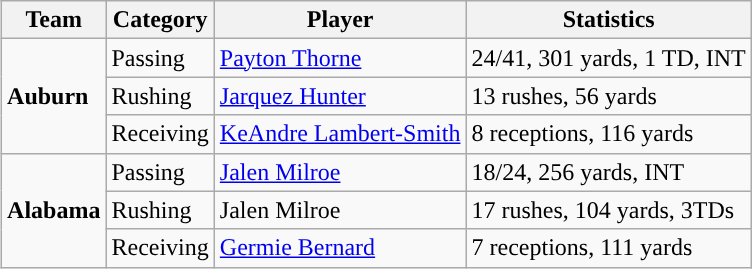<table class="wikitable" style="float: right;">
<tr>
<th>Team</th>
<th>Category</th>
<th>Player</th>
<th>Statistics</th>
</tr>
<tr>
<td rowspan=3><strong>Auburn</strong></td>
<td>Passing</td>
<td><a href='#'>Payton Thorne</a></td>
<td>24/41, 301 yards, 1 TD, INT</td>
</tr>
<tr>
<td>Rushing</td>
<td><a href='#'>Jarquez Hunter</a></td>
<td>13 rushes, 56 yards</td>
</tr>
<tr>
<td>Receiving</td>
<td><a href='#'>KeAndre Lambert-Smith</a></td>
<td>8 receptions, 116 yards</td>
</tr>
<tr>
<td rowspan=3><strong>Alabama</strong></td>
<td>Passing</td>
<td><a href='#'>Jalen Milroe</a></td>
<td>18/24, 256 yards, INT</td>
</tr>
<tr>
<td>Rushing</td>
<td>Jalen Milroe</td>
<td>17 rushes, 104 yards, 3TDs</td>
</tr>
<tr>
<td>Receiving</td>
<td><a href='#'>Germie Bernard</a></td>
<td>7 receptions, 111 yards</td>
</tr>
</table>
